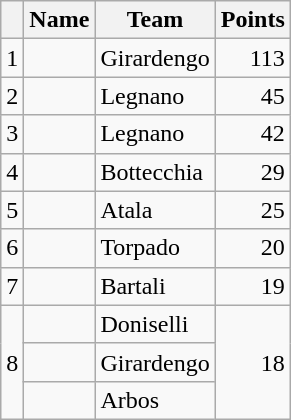<table class="wikitable">
<tr>
<th></th>
<th>Name</th>
<th>Team</th>
<th>Points</th>
</tr>
<tr>
<td>1</td>
<td></td>
<td>Girardengo</td>
<td align="right">113</td>
</tr>
<tr>
<td>2</td>
<td></td>
<td>Legnano</td>
<td align="right">45</td>
</tr>
<tr>
<td>3</td>
<td></td>
<td>Legnano</td>
<td align="right">42</td>
</tr>
<tr>
<td>4</td>
<td></td>
<td>Bottecchia</td>
<td align="right">29</td>
</tr>
<tr>
<td>5</td>
<td></td>
<td>Atala</td>
<td align="right">25</td>
</tr>
<tr>
<td>6</td>
<td></td>
<td>Torpado</td>
<td align="right">20</td>
</tr>
<tr>
<td>7</td>
<td></td>
<td>Bartali</td>
<td align="right">19</td>
</tr>
<tr>
<td rowspan="3">8</td>
<td></td>
<td>Doniselli</td>
<td align="right" rowspan="3">18</td>
</tr>
<tr>
<td></td>
<td>Girardengo</td>
</tr>
<tr>
<td></td>
<td>Arbos</td>
</tr>
</table>
